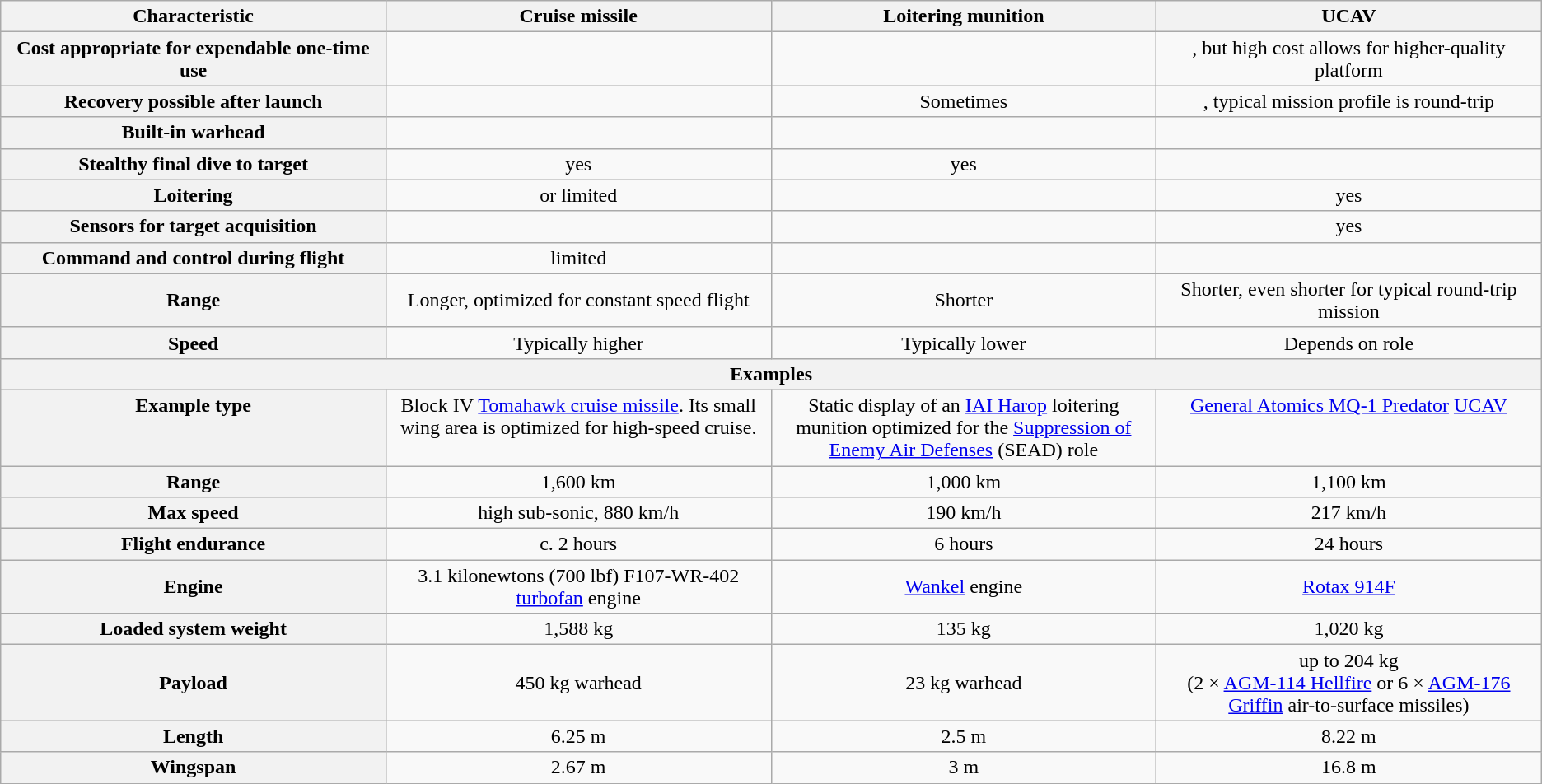<table class="wikitable" style="text-align:center;">
<tr>
<th>Characteristic</th>
<th style="width:25%" ;>Cruise missile</th>
<th style="width: 25%" ;>Loitering munition</th>
<th style="width:25%">UCAV</th>
</tr>
<tr>
<th scope="row">Cost appropriate for expendable one-time use</th>
<td></td>
<td></td>
<td>, but high cost allows for higher-quality platform</td>
</tr>
<tr>
<th scope="row">Recovery possible after launch</th>
<td></td>
<td>Sometimes</td>
<td>, typical mission profile is round-trip</td>
</tr>
<tr>
<th scope="row">Built-in warhead</th>
<td></td>
<td></td>
<td></td>
</tr>
<tr>
<th scope="row">Stealthy final dive to target</th>
<td> yes</td>
<td> yes</td>
<td></td>
</tr>
<tr>
<th scope="row">Loitering</th>
<td> or limited</td>
<td></td>
<td> yes</td>
</tr>
<tr>
<th scope="row">Sensors for target acquisition</th>
<td></td>
<td></td>
<td> yes</td>
</tr>
<tr>
<th scope="row">Command and control during flight</th>
<td> limited</td>
<td></td>
<td></td>
</tr>
<tr>
<th scope="row">Range</th>
<td>Longer, optimized for constant speed flight</td>
<td>Shorter</td>
<td>Shorter, even shorter for typical round-trip mission</td>
</tr>
<tr>
<th scope="row">Speed</th>
<td>Typically higher</td>
<td>Typically lower</td>
<td>Depends on role</td>
</tr>
<tr>
<th colspan=4>Examples</th>
</tr>
<tr style="vertical-align: top;">
<th scope="row">Example type</th>
<td>Block IV <a href='#'>Tomahawk cruise missile</a>. Its small wing area is optimized for high-speed cruise.</td>
<td>Static display of an <a href='#'>IAI Harop</a> loitering munition optimized for the <a href='#'>Suppression of Enemy Air Defenses</a> (SEAD) role</td>
<td><a href='#'>General Atomics MQ-1 Predator</a> <a href='#'>UCAV</a></td>
</tr>
<tr>
<th scope="row">Range</th>
<td>1,600 km</td>
<td>1,000 km</td>
<td>1,100 km</td>
</tr>
<tr>
<th scope="row">Max speed</th>
<td>high sub-sonic, 880 km/h</td>
<td>190 km/h</td>
<td>217 km/h</td>
</tr>
<tr>
<th scope="row">Flight endurance</th>
<td>c. 2 hours</td>
<td>6 hours</td>
<td>24 hours</td>
</tr>
<tr>
<th scope="row">Engine</th>
<td>3.1 kilonewtons (700 lbf) F107-WR-402 <a href='#'>turbofan</a> engine</td>
<td> <a href='#'>Wankel</a> engine</td>
<td> <a href='#'>Rotax 914F</a></td>
</tr>
<tr>
<th scope="row">Loaded system weight</th>
<td>1,588 kg</td>
<td>135 kg</td>
<td>1,020 kg</td>
</tr>
<tr>
<th scope="row">Payload</th>
<td>450 kg warhead</td>
<td>23 kg warhead</td>
<td>up to 204 kg<br>(2 × <a href='#'>AGM-114 Hellfire</a> or 6 × <a href='#'>AGM-176 Griffin</a> air-to-surface missiles)</td>
</tr>
<tr>
<th scope="row">Length</th>
<td>6.25 m</td>
<td>2.5 m</td>
<td>8.22 m</td>
</tr>
<tr>
<th scope="row">Wingspan</th>
<td>2.67 m</td>
<td>3 m</td>
<td>16.8 m</td>
</tr>
</table>
